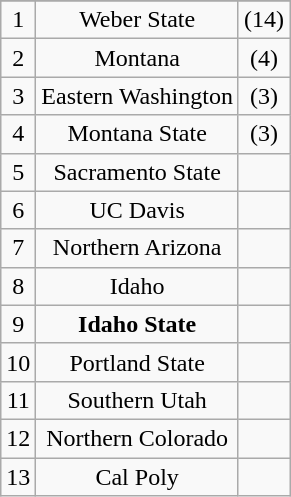<table class="wikitable" style="display: inline-table;">
<tr align="center">
</tr>
<tr align="center">
<td>1</td>
<td>Weber State</td>
<td>(14)</td>
</tr>
<tr align="center">
<td>2</td>
<td>Montana</td>
<td>(4)</td>
</tr>
<tr align="center">
<td>3</td>
<td>Eastern Washington</td>
<td>(3)</td>
</tr>
<tr align="center">
<td>4</td>
<td>Montana State</td>
<td>(3)</td>
</tr>
<tr align="center">
<td>5</td>
<td>Sacramento State</td>
<td></td>
</tr>
<tr align="center">
<td>6</td>
<td>UC Davis</td>
<td></td>
</tr>
<tr align="center">
<td>7</td>
<td>Northern Arizona</td>
<td></td>
</tr>
<tr align="center">
<td>8</td>
<td>Idaho</td>
<td></td>
</tr>
<tr align="center">
<td>9</td>
<td><strong>Idaho State</strong></td>
<td></td>
</tr>
<tr align="center">
<td>10</td>
<td>Portland State</td>
<td></td>
</tr>
<tr align="center">
<td>11</td>
<td>Southern Utah</td>
<td></td>
</tr>
<tr align="center">
<td>12</td>
<td>Northern Colorado</td>
<td></td>
</tr>
<tr align="center">
<td>13</td>
<td>Cal Poly</td>
<td></td>
</tr>
</table>
